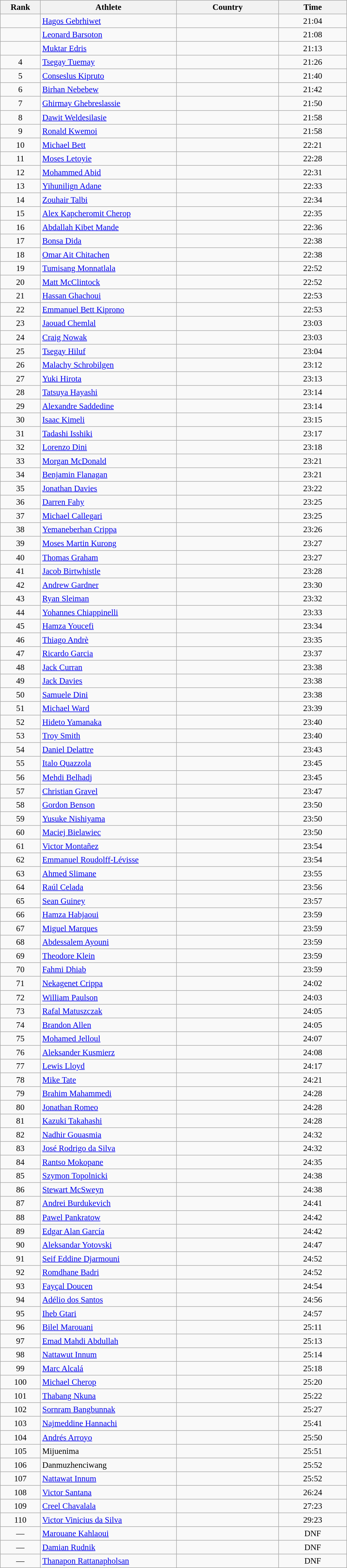<table class="wikitable sortable" style=" text-align:center; font-size:95%;" width="50%">
<tr>
<th width=5%>Rank</th>
<th width=20%>Athlete</th>
<th width=15%>Country</th>
<th width=10%>Time</th>
</tr>
<tr>
<td align=center></td>
<td align=left><a href='#'>Hagos Gebrhiwet</a></td>
<td align=left></td>
<td>21:04</td>
</tr>
<tr>
<td align=center></td>
<td align=left><a href='#'>Leonard Barsoton</a></td>
<td align=left></td>
<td>21:08</td>
</tr>
<tr>
<td align=center></td>
<td align=left><a href='#'>Muktar Edris</a></td>
<td align=left></td>
<td>21:13</td>
</tr>
<tr>
<td align=center>4</td>
<td align=left><a href='#'>Tsegay Tuemay</a></td>
<td align=left></td>
<td>21:26</td>
</tr>
<tr>
<td align=center>5</td>
<td align=left><a href='#'>Conseslus Kipruto</a></td>
<td align=left></td>
<td>21:40</td>
</tr>
<tr>
<td align=center>6</td>
<td align=left><a href='#'>Birhan Nebebew</a></td>
<td align=left></td>
<td>21:42</td>
</tr>
<tr>
<td align=center>7</td>
<td align=left><a href='#'>Ghirmay Ghebreslassie</a></td>
<td align=left></td>
<td>21:50</td>
</tr>
<tr>
<td align=center>8</td>
<td align=left><a href='#'>Dawit Weldesilasie</a></td>
<td align=left></td>
<td>21:58</td>
</tr>
<tr>
<td align=center>9</td>
<td align=left><a href='#'>Ronald Kwemoi</a></td>
<td align=left></td>
<td>21:58</td>
</tr>
<tr>
<td align=center>10</td>
<td align=left><a href='#'>Michael Bett</a></td>
<td align=left></td>
<td>22:21</td>
</tr>
<tr>
<td align=center>11</td>
<td align=left><a href='#'>Moses Letoyie</a></td>
<td align=left></td>
<td>22:28</td>
</tr>
<tr>
<td align=center>12</td>
<td align=left><a href='#'>Mohammed Abid</a></td>
<td align=left></td>
<td>22:31</td>
</tr>
<tr>
<td align=center>13</td>
<td align=left><a href='#'>Yihunilign Adane</a></td>
<td align=left></td>
<td>22:33</td>
</tr>
<tr>
<td align=center>14</td>
<td align=left><a href='#'>Zouhair Talbi</a></td>
<td align=left></td>
<td>22:34</td>
</tr>
<tr>
<td align=center>15</td>
<td align=left><a href='#'>Alex Kapcheromit Cherop</a></td>
<td align=left></td>
<td>22:35</td>
</tr>
<tr>
<td align=center>16</td>
<td align=left><a href='#'>Abdallah Kibet Mande</a></td>
<td align=left></td>
<td>22:36</td>
</tr>
<tr>
<td align=center>17</td>
<td align=left><a href='#'>Bonsa Dida</a></td>
<td align=left></td>
<td>22:38</td>
</tr>
<tr>
<td align=center>18</td>
<td align=left><a href='#'>Omar Ait Chitachen</a></td>
<td align=left></td>
<td>22:38</td>
</tr>
<tr>
<td align=center>19</td>
<td align=left><a href='#'>Tumisang Monnatlala</a></td>
<td align=left></td>
<td>22:52</td>
</tr>
<tr>
<td align=center>20</td>
<td align=left><a href='#'>Matt McClintock</a></td>
<td align=left></td>
<td>22:52</td>
</tr>
<tr>
<td align=center>21</td>
<td align=left><a href='#'>Hassan Ghachoui</a></td>
<td align=left></td>
<td>22:53</td>
</tr>
<tr>
<td align=center>22</td>
<td align=left><a href='#'>Emmanuel Bett Kiprono</a></td>
<td align=left></td>
<td>22:53</td>
</tr>
<tr>
<td align=center>23</td>
<td align=left><a href='#'>Jaouad Chemlal</a></td>
<td align=left></td>
<td>23:03</td>
</tr>
<tr>
<td align=center>24</td>
<td align=left><a href='#'>Craig Nowak</a></td>
<td align=left></td>
<td>23:03</td>
</tr>
<tr>
<td align=center>25</td>
<td align=left><a href='#'>Tsegay Hiluf</a></td>
<td align=left></td>
<td>23:04</td>
</tr>
<tr>
<td align=center>26</td>
<td align=left><a href='#'>Malachy Schrobilgen</a></td>
<td align=left></td>
<td>23:12</td>
</tr>
<tr>
<td align=center>27</td>
<td align=left><a href='#'>Yuki Hirota</a></td>
<td align=left></td>
<td>23:13</td>
</tr>
<tr>
<td align=center>28</td>
<td align=left><a href='#'>Tatsuya Hayashi</a></td>
<td align=left></td>
<td>23:14</td>
</tr>
<tr>
<td align=center>29</td>
<td align=left><a href='#'>Alexandre Saddedine</a></td>
<td align=left></td>
<td>23:14</td>
</tr>
<tr>
<td align=center>30</td>
<td align=left><a href='#'>Isaac Kimeli</a></td>
<td align=left></td>
<td>23:15</td>
</tr>
<tr>
<td align=center>31</td>
<td align=left><a href='#'>Tadashi Isshiki</a></td>
<td align=left></td>
<td>23:17</td>
</tr>
<tr>
<td align=center>32</td>
<td align=left><a href='#'>Lorenzo Dini</a></td>
<td align=left></td>
<td>23:18</td>
</tr>
<tr>
<td align=center>33</td>
<td align=left><a href='#'>Morgan McDonald</a></td>
<td align=left></td>
<td>23:21</td>
</tr>
<tr>
<td align=center>34</td>
<td align=left><a href='#'>Benjamin Flanagan</a></td>
<td align=left></td>
<td>23:21</td>
</tr>
<tr>
<td align=center>35</td>
<td align=left><a href='#'>Jonathan Davies</a></td>
<td align=left></td>
<td>23:22</td>
</tr>
<tr>
<td align=center>36</td>
<td align=left><a href='#'>Darren Fahy</a></td>
<td align=left></td>
<td>23:25</td>
</tr>
<tr>
<td align=center>37</td>
<td align=left><a href='#'>Michael Callegari</a></td>
<td align=left></td>
<td>23:25</td>
</tr>
<tr>
<td align=center>38</td>
<td align=left><a href='#'>Yemaneberhan Crippa</a></td>
<td align=left></td>
<td>23:26</td>
</tr>
<tr>
<td align=center>39</td>
<td align=left><a href='#'>Moses Martin Kurong</a></td>
<td align=left></td>
<td>23:27</td>
</tr>
<tr>
<td align=center>40</td>
<td align=left><a href='#'>Thomas Graham</a></td>
<td align=left></td>
<td>23:27</td>
</tr>
<tr>
<td align=center>41</td>
<td align=left><a href='#'>Jacob Birtwhistle</a></td>
<td align=left></td>
<td>23:28</td>
</tr>
<tr>
<td align=center>42</td>
<td align=left><a href='#'>Andrew Gardner</a></td>
<td align=left></td>
<td>23:30</td>
</tr>
<tr>
<td align=center>43</td>
<td align=left><a href='#'>Ryan Sleiman</a></td>
<td align=left></td>
<td>23:32</td>
</tr>
<tr>
<td align=center>44</td>
<td align=left><a href='#'>Yohannes Chiappinelli</a></td>
<td align=left></td>
<td>23:33</td>
</tr>
<tr>
<td align=center>45</td>
<td align=left><a href='#'>Hamza Youcefi</a></td>
<td align=left></td>
<td>23:34</td>
</tr>
<tr>
<td align=center>46</td>
<td align=left><a href='#'>Thiago Andrè</a></td>
<td align=left></td>
<td>23:35</td>
</tr>
<tr>
<td align=center>47</td>
<td align=left><a href='#'>Ricardo Garcia</a></td>
<td align=left></td>
<td>23:37</td>
</tr>
<tr>
<td align=center>48</td>
<td align=left><a href='#'>Jack Curran</a></td>
<td align=left></td>
<td>23:38</td>
</tr>
<tr>
<td align=center>49</td>
<td align=left><a href='#'>Jack Davies</a></td>
<td align=left></td>
<td>23:38</td>
</tr>
<tr>
<td align=center>50</td>
<td align=left><a href='#'>Samuele Dini</a></td>
<td align=left></td>
<td>23:38</td>
</tr>
<tr>
<td align=center>51</td>
<td align=left><a href='#'>Michael Ward</a></td>
<td align=left></td>
<td>23:39</td>
</tr>
<tr>
<td align=center>52</td>
<td align=left><a href='#'>Hideto Yamanaka</a></td>
<td align=left></td>
<td>23:40</td>
</tr>
<tr>
<td align=center>53</td>
<td align=left><a href='#'>Troy Smith</a></td>
<td align=left></td>
<td>23:40</td>
</tr>
<tr>
<td align=center>54</td>
<td align=left><a href='#'>Daniel Delattre</a></td>
<td align=left></td>
<td>23:43</td>
</tr>
<tr>
<td align=center>55</td>
<td align=left><a href='#'>Italo Quazzola</a></td>
<td align=left></td>
<td>23:45</td>
</tr>
<tr>
<td align=center>56</td>
<td align=left><a href='#'>Mehdi Belhadj</a></td>
<td align=left></td>
<td>23:45</td>
</tr>
<tr>
<td align=center>57</td>
<td align=left><a href='#'>Christian Gravel</a></td>
<td align=left></td>
<td>23:47</td>
</tr>
<tr>
<td align=center>58</td>
<td align=left><a href='#'>Gordon Benson</a></td>
<td align=left></td>
<td>23:50</td>
</tr>
<tr>
<td align=center>59</td>
<td align=left><a href='#'>Yusuke Nishiyama</a></td>
<td align=left></td>
<td>23:50</td>
</tr>
<tr>
<td align=center>60</td>
<td align=left><a href='#'>Maciej Bielawiec</a></td>
<td align=left></td>
<td>23:50</td>
</tr>
<tr>
<td align=center>61</td>
<td align=left><a href='#'>Victor Montañez</a></td>
<td align=left></td>
<td>23:54</td>
</tr>
<tr>
<td align=center>62</td>
<td align=left><a href='#'>Emmanuel Roudolff-Lévisse</a></td>
<td align=left></td>
<td>23:54</td>
</tr>
<tr>
<td align=center>63</td>
<td align=left><a href='#'>Ahmed Slimane</a></td>
<td align=left></td>
<td>23:55</td>
</tr>
<tr>
<td align=center>64</td>
<td align=left><a href='#'>Raúl Celada</a></td>
<td align=left></td>
<td>23:56</td>
</tr>
<tr>
<td align=center>65</td>
<td align=left><a href='#'>Sean Guiney</a></td>
<td align=left></td>
<td>23:57</td>
</tr>
<tr>
<td align=center>66</td>
<td align=left><a href='#'>Hamza Habjaoui</a></td>
<td align=left></td>
<td>23:59</td>
</tr>
<tr>
<td align=center>67</td>
<td align=left><a href='#'>Miguel Marques</a></td>
<td align=left></td>
<td>23:59</td>
</tr>
<tr>
<td align=center>68</td>
<td align=left><a href='#'>Abdessalem Ayouni</a></td>
<td align=left></td>
<td>23:59</td>
</tr>
<tr>
<td align=center>69</td>
<td align=left><a href='#'>Theodore Klein</a></td>
<td align=left></td>
<td>23:59</td>
</tr>
<tr>
<td align=center>70</td>
<td align=left><a href='#'>Fahmi Dhiab</a></td>
<td align=left></td>
<td>23:59</td>
</tr>
<tr>
<td align=center>71</td>
<td align=left><a href='#'>Nekagenet Crippa</a></td>
<td align=left></td>
<td>24:02</td>
</tr>
<tr>
<td align=center>72</td>
<td align=left><a href='#'>William Paulson</a></td>
<td align=left></td>
<td>24:03</td>
</tr>
<tr>
<td align=center>73</td>
<td align=left><a href='#'>Rafal Matuszczak</a></td>
<td align=left></td>
<td>24:05</td>
</tr>
<tr>
<td align=center>74</td>
<td align=left><a href='#'>Brandon Allen</a></td>
<td align=left></td>
<td>24:05</td>
</tr>
<tr>
<td align=center>75</td>
<td align=left><a href='#'>Mohamed Jelloul</a></td>
<td align=left></td>
<td>24:07</td>
</tr>
<tr>
<td align=center>76</td>
<td align=left><a href='#'>Aleksander Kusmierz</a></td>
<td align=left></td>
<td>24:08</td>
</tr>
<tr>
<td align=center>77</td>
<td align=left><a href='#'>Lewis Lloyd</a></td>
<td align=left></td>
<td>24:17</td>
</tr>
<tr>
<td align=center>78</td>
<td align=left><a href='#'>Mike Tate</a></td>
<td align=left></td>
<td>24:21</td>
</tr>
<tr>
<td align=center>79</td>
<td align=left><a href='#'>Brahim Mahammedi</a></td>
<td align=left></td>
<td>24:28</td>
</tr>
<tr>
<td align=center>80</td>
<td align=left><a href='#'>Jonathan Romeo</a></td>
<td align=left></td>
<td>24:28</td>
</tr>
<tr>
<td align=center>81</td>
<td align=left><a href='#'>Kazuki Takahashi</a></td>
<td align=left></td>
<td>24:28</td>
</tr>
<tr>
<td align=center>82</td>
<td align=left><a href='#'>Nadhir Gouasmia</a></td>
<td align=left></td>
<td>24:32</td>
</tr>
<tr>
<td align=center>83</td>
<td align=left><a href='#'>José Rodrigo da Silva</a></td>
<td align=left></td>
<td>24:32</td>
</tr>
<tr>
<td align=center>84</td>
<td align=left><a href='#'>Rantso Mokopane</a></td>
<td align=left></td>
<td>24:35</td>
</tr>
<tr>
<td align=center>85</td>
<td align=left><a href='#'>Szymon Topolnicki</a></td>
<td align=left></td>
<td>24:38</td>
</tr>
<tr>
<td align=center>86</td>
<td align=left><a href='#'>Stewart McSweyn</a></td>
<td align=left></td>
<td>24:38</td>
</tr>
<tr>
<td align=center>87</td>
<td align=left><a href='#'>Andrei Burdukevich</a></td>
<td align=left></td>
<td>24:41</td>
</tr>
<tr>
<td align=center>88</td>
<td align=left><a href='#'>Pawel Pankratow</a></td>
<td align=left></td>
<td>24:42</td>
</tr>
<tr>
<td align=center>89</td>
<td align=left><a href='#'>Edgar Alan García</a></td>
<td align=left></td>
<td>24:42</td>
</tr>
<tr>
<td align=center>90</td>
<td align=left><a href='#'>Aleksandar Yotovski</a></td>
<td align=left></td>
<td>24:47</td>
</tr>
<tr>
<td align=center>91</td>
<td align=left><a href='#'>Seif Eddine Djarmouni</a></td>
<td align=left></td>
<td>24:52</td>
</tr>
<tr>
<td align=center>92</td>
<td align=left><a href='#'>Romdhane Badri</a></td>
<td align=left></td>
<td>24:52</td>
</tr>
<tr>
<td align=center>93</td>
<td align=left><a href='#'>Fayçal Doucen</a></td>
<td align=left></td>
<td>24:54</td>
</tr>
<tr>
<td align=center>94</td>
<td align=left><a href='#'>Adélio dos Santos</a></td>
<td align=left></td>
<td>24:56</td>
</tr>
<tr>
<td align=center>95</td>
<td align=left><a href='#'>Iheb Gtari</a></td>
<td align=left></td>
<td>24:57</td>
</tr>
<tr>
<td align=center>96</td>
<td align=left><a href='#'>Bilel Marouani</a></td>
<td align=left></td>
<td>25:11</td>
</tr>
<tr>
<td align=center>97</td>
<td align=left><a href='#'>Emad Mahdi Abdullah</a></td>
<td align=left></td>
<td>25:13</td>
</tr>
<tr>
<td align=center>98</td>
<td align=left><a href='#'>Nattawut Innum</a></td>
<td align=left></td>
<td>25:14</td>
</tr>
<tr>
<td align=center>99</td>
<td align=left><a href='#'>Marc Alcalá</a></td>
<td align=left></td>
<td>25:18</td>
</tr>
<tr>
<td align=center>100</td>
<td align=left><a href='#'>Michael Cherop</a></td>
<td align=left></td>
<td>25:20</td>
</tr>
<tr>
<td align=center>101</td>
<td align=left><a href='#'>Thabang Nkuna</a></td>
<td align=left></td>
<td>25:22</td>
</tr>
<tr>
<td align=center>102</td>
<td align=left><a href='#'>Sornram Bangbunnak</a></td>
<td align=left></td>
<td>25:27</td>
</tr>
<tr>
<td align=center>103</td>
<td align=left><a href='#'>Najmeddine Hannachi</a></td>
<td align=left></td>
<td>25:41</td>
</tr>
<tr>
<td align=center>104</td>
<td align=left><a href='#'>Andrés Arroyo</a></td>
<td align=left></td>
<td>25:50</td>
</tr>
<tr>
<td align=center>105</td>
<td align=left>Mijuenima</td>
<td align=left></td>
<td>25:51</td>
</tr>
<tr>
<td align=center>106</td>
<td align=left>Danmuzhenciwang</td>
<td align=left></td>
<td>25:52</td>
</tr>
<tr>
<td align=center>107</td>
<td align=left><a href='#'>Nattawat Innum</a></td>
<td align=left></td>
<td>25:52</td>
</tr>
<tr>
<td align=center>108</td>
<td align=left><a href='#'>Victor Santana</a></td>
<td align=left></td>
<td>26:24</td>
</tr>
<tr>
<td align=center>109</td>
<td align=left><a href='#'>Creel Chavalala</a></td>
<td align=left></td>
<td>27:23</td>
</tr>
<tr>
<td align=center>110</td>
<td align=left><a href='#'>Victor Vinicius da Silva</a></td>
<td align=left></td>
<td>29:23</td>
</tr>
<tr>
<td align=center>—</td>
<td align=left><a href='#'>Marouane Kahlaoui</a></td>
<td align=left></td>
<td>DNF</td>
</tr>
<tr>
<td align=center>—</td>
<td align=left><a href='#'>Damian Rudnik</a></td>
<td align=left></td>
<td>DNF</td>
</tr>
<tr>
<td align=center>—</td>
<td align=left><a href='#'>Thanapon Rattanapholsan</a></td>
<td align=left></td>
<td>DNF</td>
</tr>
</table>
